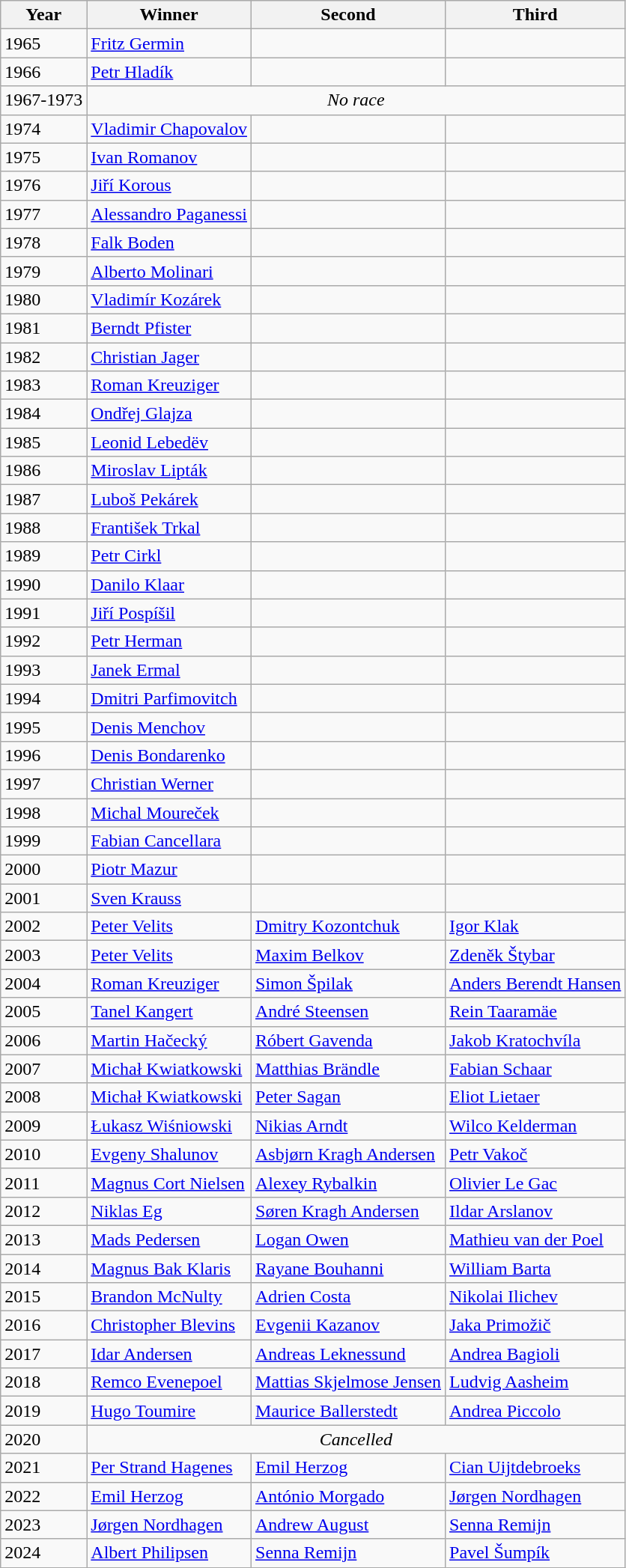<table class="wikitable">
<tr>
<th>Year</th>
<th>Winner</th>
<th>Second</th>
<th>Third</th>
</tr>
<tr>
<td>1965</td>
<td> <a href='#'>Fritz Germin</a></td>
<td></td>
<td></td>
</tr>
<tr>
<td>1966</td>
<td> <a href='#'>Petr Hladík</a></td>
<td></td>
<td></td>
</tr>
<tr>
<td>1967-1973</td>
<td colspan=3 align=center><em>No race</em></td>
</tr>
<tr>
<td>1974</td>
<td> <a href='#'>Vladimir Chapovalov</a></td>
<td></td>
<td></td>
</tr>
<tr>
<td>1975</td>
<td> <a href='#'>Ivan Romanov</a></td>
<td></td>
<td></td>
</tr>
<tr>
<td>1976</td>
<td> <a href='#'>Jiří Korous</a></td>
<td></td>
<td></td>
</tr>
<tr>
<td>1977</td>
<td> <a href='#'>Alessandro Paganessi</a></td>
<td></td>
<td></td>
</tr>
<tr>
<td>1978</td>
<td> <a href='#'>Falk Boden</a></td>
<td></td>
<td></td>
</tr>
<tr>
<td>1979</td>
<td> <a href='#'>Alberto Molinari</a></td>
<td></td>
<td></td>
</tr>
<tr>
<td>1980</td>
<td> <a href='#'>Vladimír Kozárek</a></td>
<td></td>
<td></td>
</tr>
<tr>
<td>1981</td>
<td> <a href='#'>Berndt Pfister</a></td>
<td></td>
<td></td>
</tr>
<tr>
<td>1982</td>
<td> <a href='#'>Christian Jager</a></td>
<td></td>
<td></td>
</tr>
<tr>
<td>1983</td>
<td> <a href='#'>Roman Kreuziger</a></td>
<td></td>
<td></td>
</tr>
<tr>
<td>1984</td>
<td> <a href='#'>Ondřej Glajza</a></td>
<td></td>
<td></td>
</tr>
<tr>
<td>1985</td>
<td> <a href='#'>Leonid Lebedëv</a></td>
<td></td>
<td></td>
</tr>
<tr>
<td>1986</td>
<td> <a href='#'>Miroslav Lipták</a></td>
<td></td>
<td></td>
</tr>
<tr>
<td>1987</td>
<td> <a href='#'>Luboš Pekárek</a></td>
<td></td>
<td></td>
</tr>
<tr>
<td>1988</td>
<td> <a href='#'>František Trkal</a></td>
<td></td>
<td></td>
</tr>
<tr>
<td>1989</td>
<td> <a href='#'>Petr Cirkl</a></td>
<td></td>
<td></td>
</tr>
<tr>
<td>1990</td>
<td> <a href='#'>Danilo Klaar</a></td>
<td></td>
<td></td>
</tr>
<tr>
<td>1991</td>
<td> <a href='#'>Jiří Pospíšil</a></td>
<td></td>
<td></td>
</tr>
<tr>
<td>1992</td>
<td> <a href='#'>Petr Herman</a></td>
<td></td>
<td></td>
</tr>
<tr>
<td>1993</td>
<td> <a href='#'>Janek Ermal</a></td>
<td></td>
<td></td>
</tr>
<tr>
<td>1994</td>
<td> <a href='#'>Dmitri Parfimovitch</a></td>
<td></td>
<td></td>
</tr>
<tr>
<td>1995</td>
<td> <a href='#'>Denis Menchov</a></td>
<td></td>
<td></td>
</tr>
<tr>
<td>1996</td>
<td> <a href='#'>Denis Bondarenko</a></td>
<td></td>
<td></td>
</tr>
<tr>
<td>1997</td>
<td> <a href='#'>Christian Werner</a></td>
<td></td>
<td></td>
</tr>
<tr>
<td>1998</td>
<td> <a href='#'>Michal Moureček</a></td>
<td></td>
<td></td>
</tr>
<tr>
<td>1999</td>
<td> <a href='#'>Fabian Cancellara</a></td>
<td></td>
<td></td>
</tr>
<tr>
<td>2000</td>
<td> <a href='#'>Piotr Mazur</a></td>
<td></td>
<td></td>
</tr>
<tr>
<td>2001</td>
<td> <a href='#'>Sven Krauss</a></td>
<td></td>
<td></td>
</tr>
<tr>
<td>2002</td>
<td> <a href='#'>Peter Velits</a></td>
<td> <a href='#'>Dmitry Kozontchuk</a></td>
<td> <a href='#'>Igor Klak</a></td>
</tr>
<tr>
<td>2003</td>
<td> <a href='#'>Peter Velits</a></td>
<td> <a href='#'>Maxim Belkov</a></td>
<td> <a href='#'>Zdeněk Štybar</a></td>
</tr>
<tr>
<td>2004</td>
<td> <a href='#'>Roman Kreuziger</a></td>
<td> <a href='#'>Simon Špilak</a></td>
<td> <a href='#'>Anders Berendt Hansen</a></td>
</tr>
<tr>
<td>2005</td>
<td> <a href='#'>Tanel Kangert</a></td>
<td> <a href='#'>André Steensen</a></td>
<td> <a href='#'>Rein Taaramäe</a></td>
</tr>
<tr>
<td>2006</td>
<td> <a href='#'>Martin Hačecký</a></td>
<td> <a href='#'>Róbert Gavenda</a></td>
<td> <a href='#'>Jakob Kratochvíla</a></td>
</tr>
<tr>
<td>2007</td>
<td> <a href='#'>Michał Kwiatkowski</a></td>
<td> <a href='#'>Matthias Brändle</a></td>
<td> <a href='#'>Fabian Schaar</a></td>
</tr>
<tr>
<td>2008</td>
<td> <a href='#'>Michał Kwiatkowski</a></td>
<td> <a href='#'>Peter Sagan</a></td>
<td> <a href='#'>Eliot Lietaer</a></td>
</tr>
<tr>
<td>2009</td>
<td> <a href='#'>Łukasz Wiśniowski</a></td>
<td> <a href='#'>Nikias Arndt</a></td>
<td> <a href='#'>Wilco Kelderman</a></td>
</tr>
<tr>
<td>2010</td>
<td> <a href='#'>Evgeny Shalunov</a></td>
<td> <a href='#'>Asbjørn Kragh Andersen</a></td>
<td> <a href='#'>Petr Vakoč</a></td>
</tr>
<tr>
<td>2011</td>
<td> <a href='#'>Magnus Cort Nielsen</a></td>
<td> <a href='#'>Alexey Rybalkin</a></td>
<td> <a href='#'>Olivier Le Gac</a></td>
</tr>
<tr>
<td>2012</td>
<td> <a href='#'>Niklas Eg</a></td>
<td> <a href='#'>Søren Kragh Andersen</a></td>
<td> <a href='#'>Ildar Arslanov</a></td>
</tr>
<tr>
<td>2013</td>
<td> <a href='#'>Mads Pedersen</a></td>
<td> <a href='#'>Logan Owen</a></td>
<td> <a href='#'>Mathieu van der Poel</a></td>
</tr>
<tr>
<td>2014</td>
<td> <a href='#'>Magnus Bak Klaris</a></td>
<td> <a href='#'>Rayane Bouhanni</a></td>
<td> <a href='#'>William Barta</a></td>
</tr>
<tr>
<td>2015</td>
<td> <a href='#'>Brandon McNulty</a></td>
<td> <a href='#'>Adrien Costa</a></td>
<td> <a href='#'>Nikolai Ilichev</a></td>
</tr>
<tr>
<td>2016</td>
<td> <a href='#'>Christopher Blevins</a></td>
<td> <a href='#'>Evgenii Kazanov</a></td>
<td> <a href='#'>Jaka Primožič</a></td>
</tr>
<tr>
<td>2017</td>
<td> <a href='#'>Idar Andersen</a></td>
<td> <a href='#'>Andreas Leknessund</a></td>
<td> <a href='#'>Andrea Bagioli</a></td>
</tr>
<tr>
<td>2018</td>
<td> <a href='#'>Remco Evenepoel</a></td>
<td> <a href='#'>Mattias Skjelmose Jensen</a></td>
<td> <a href='#'>Ludvig Aasheim</a></td>
</tr>
<tr>
<td>2019</td>
<td> <a href='#'>Hugo Toumire</a></td>
<td> <a href='#'>Maurice Ballerstedt</a></td>
<td> <a href='#'>Andrea Piccolo</a></td>
</tr>
<tr>
<td>2020</td>
<td colspan=3 align=center><em>Cancelled</em></td>
</tr>
<tr>
<td>2021</td>
<td> <a href='#'>Per Strand Hagenes</a></td>
<td> <a href='#'>Emil Herzog</a></td>
<td> <a href='#'>Cian Uijtdebroeks</a></td>
</tr>
<tr>
<td>2022</td>
<td> <a href='#'>Emil Herzog</a></td>
<td> <a href='#'>António Morgado</a></td>
<td> <a href='#'>Jørgen Nordhagen</a></td>
</tr>
<tr>
<td>2023</td>
<td> <a href='#'>Jørgen Nordhagen</a></td>
<td> <a href='#'>Andrew August</a></td>
<td> <a href='#'>Senna Remijn</a></td>
</tr>
<tr>
<td>2024</td>
<td> <a href='#'>Albert Philipsen</a></td>
<td> <a href='#'>Senna Remijn</a></td>
<td> <a href='#'>Pavel Šumpík</a></td>
</tr>
</table>
